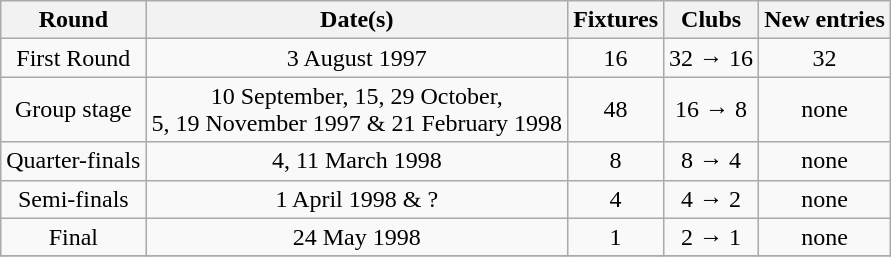<table class="wikitable" style="text-align:center">
<tr>
<th>Round</th>
<th>Date(s)</th>
<th>Fixtures</th>
<th>Clubs</th>
<th>New entries</th>
</tr>
<tr>
<td>First Round</td>
<td>3 August 1997</td>
<td>16</td>
<td>32 → 16</td>
<td>32</td>
</tr>
<tr>
<td>Group stage</td>
<td>10 September, 15, 29 October,<br>5, 19 November 1997 & 21 February 1998</td>
<td>48</td>
<td>16 → 8</td>
<td>none</td>
</tr>
<tr>
<td>Quarter-finals</td>
<td>4, 11 March 1998</td>
<td>8</td>
<td>8 → 4</td>
<td>none</td>
</tr>
<tr>
<td>Semi-finals</td>
<td>1 April 1998 & ?</td>
<td>4</td>
<td>4 → 2</td>
<td>none</td>
</tr>
<tr>
<td>Final</td>
<td>24 May 1998</td>
<td>1</td>
<td>2 → 1</td>
<td>none</td>
</tr>
<tr>
</tr>
</table>
